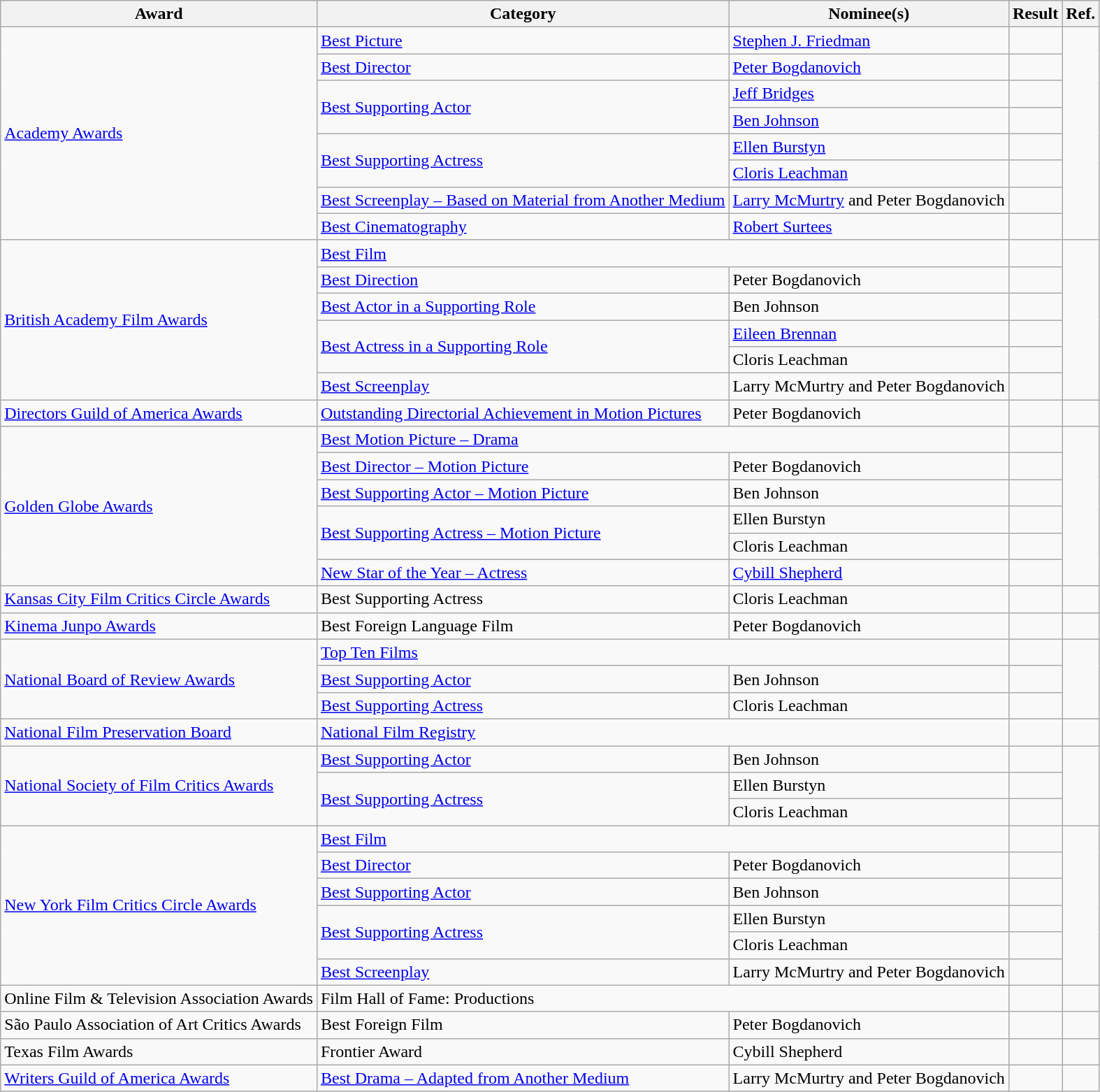<table class="wikitable plainrowheaders">
<tr>
<th>Award</th>
<th>Category</th>
<th>Nominee(s)</th>
<th>Result</th>
<th>Ref.</th>
</tr>
<tr>
<td rowspan="8"><a href='#'>Academy Awards</a></td>
<td><a href='#'>Best Picture</a></td>
<td><a href='#'>Stephen J. Friedman</a></td>
<td></td>
<td align="center" rowspan="8"></td>
</tr>
<tr>
<td><a href='#'>Best Director</a></td>
<td><a href='#'>Peter Bogdanovich</a></td>
<td></td>
</tr>
<tr>
<td rowspan="2"><a href='#'>Best Supporting Actor</a></td>
<td><a href='#'>Jeff Bridges</a></td>
<td></td>
</tr>
<tr>
<td><a href='#'>Ben Johnson</a></td>
<td></td>
</tr>
<tr>
<td rowspan="2"><a href='#'>Best Supporting Actress</a></td>
<td><a href='#'>Ellen Burstyn</a></td>
<td></td>
</tr>
<tr>
<td><a href='#'>Cloris Leachman</a></td>
<td></td>
</tr>
<tr>
<td><a href='#'>Best Screenplay – Based on Material from Another Medium</a></td>
<td><a href='#'>Larry McMurtry</a> and Peter Bogdanovich</td>
<td></td>
</tr>
<tr>
<td><a href='#'>Best Cinematography</a></td>
<td><a href='#'>Robert Surtees</a></td>
<td></td>
</tr>
<tr>
<td rowspan="6"><a href='#'>British Academy Film Awards</a></td>
<td colspan="2"><a href='#'>Best Film</a></td>
<td></td>
<td align="center" rowspan="6"></td>
</tr>
<tr>
<td><a href='#'>Best Direction</a></td>
<td>Peter Bogdanovich</td>
<td></td>
</tr>
<tr>
<td><a href='#'>Best Actor in a Supporting Role</a></td>
<td>Ben Johnson</td>
<td></td>
</tr>
<tr>
<td rowspan="2"><a href='#'>Best Actress in a Supporting Role</a></td>
<td><a href='#'>Eileen Brennan</a></td>
<td></td>
</tr>
<tr>
<td>Cloris Leachman</td>
<td></td>
</tr>
<tr>
<td><a href='#'>Best Screenplay</a></td>
<td>Larry McMurtry and Peter Bogdanovich</td>
<td></td>
</tr>
<tr>
<td><a href='#'>Directors Guild of America Awards</a></td>
<td><a href='#'>Outstanding Directorial Achievement in Motion Pictures</a></td>
<td>Peter Bogdanovich</td>
<td></td>
<td align="center"></td>
</tr>
<tr>
<td rowspan="6"><a href='#'>Golden Globe Awards</a></td>
<td colspan="2"><a href='#'>Best Motion Picture – Drama</a></td>
<td></td>
<td align="center" rowspan="6"></td>
</tr>
<tr>
<td><a href='#'>Best Director – Motion Picture</a></td>
<td>Peter Bogdanovich</td>
<td></td>
</tr>
<tr>
<td><a href='#'>Best Supporting Actor – Motion Picture</a></td>
<td>Ben Johnson</td>
<td></td>
</tr>
<tr>
<td rowspan="2"><a href='#'>Best Supporting Actress – Motion Picture</a></td>
<td>Ellen Burstyn</td>
<td></td>
</tr>
<tr>
<td>Cloris Leachman</td>
<td></td>
</tr>
<tr>
<td><a href='#'>New Star of the Year – Actress</a></td>
<td><a href='#'>Cybill Shepherd</a></td>
<td></td>
</tr>
<tr>
<td><a href='#'>Kansas City Film Critics Circle Awards</a></td>
<td>Best Supporting Actress</td>
<td>Cloris Leachman</td>
<td></td>
<td align="center"></td>
</tr>
<tr>
<td><a href='#'>Kinema Junpo Awards</a></td>
<td>Best Foreign Language Film</td>
<td>Peter Bogdanovich</td>
<td></td>
<td align="center"></td>
</tr>
<tr>
<td rowspan="3"><a href='#'>National Board of Review Awards</a></td>
<td colspan="2"><a href='#'>Top Ten Films</a></td>
<td></td>
<td align="center" rowspan="3"></td>
</tr>
<tr>
<td><a href='#'>Best Supporting Actor</a></td>
<td>Ben Johnson</td>
<td></td>
</tr>
<tr>
<td><a href='#'>Best Supporting Actress</a></td>
<td>Cloris Leachman</td>
<td></td>
</tr>
<tr>
<td><a href='#'>National Film Preservation Board</a></td>
<td colspan="2"><a href='#'>National Film Registry</a></td>
<td></td>
<td align="center"></td>
</tr>
<tr>
<td rowspan="3"><a href='#'>National Society of Film Critics Awards</a></td>
<td><a href='#'>Best Supporting Actor</a></td>
<td>Ben Johnson</td>
<td></td>
<td align="center" rowspan="3"></td>
</tr>
<tr>
<td rowspan="2"><a href='#'>Best Supporting Actress</a></td>
<td>Ellen Burstyn</td>
<td></td>
</tr>
<tr>
<td>Cloris Leachman</td>
<td></td>
</tr>
<tr>
<td rowspan="6"><a href='#'>New York Film Critics Circle Awards</a></td>
<td colspan="2"><a href='#'>Best Film</a></td>
<td></td>
<td align="center" rowspan="6"></td>
</tr>
<tr>
<td><a href='#'>Best Director</a></td>
<td>Peter Bogdanovich</td>
<td></td>
</tr>
<tr>
<td><a href='#'>Best Supporting Actor</a></td>
<td>Ben Johnson</td>
<td></td>
</tr>
<tr>
<td rowspan="2"><a href='#'>Best Supporting Actress</a></td>
<td>Ellen Burstyn</td>
<td></td>
</tr>
<tr>
<td>Cloris Leachman</td>
<td></td>
</tr>
<tr>
<td><a href='#'>Best Screenplay</a></td>
<td>Larry McMurtry and Peter Bogdanovich</td>
<td></td>
</tr>
<tr>
<td>Online Film & Television Association Awards</td>
<td colspan="2">Film Hall of Fame: Productions</td>
<td></td>
<td align="center"></td>
</tr>
<tr>
<td>São Paulo Association of Art Critics Awards</td>
<td>Best Foreign Film</td>
<td>Peter Bogdanovich</td>
<td></td>
<td align="center"></td>
</tr>
<tr>
<td>Texas Film Awards</td>
<td>Frontier Award</td>
<td>Cybill Shepherd</td>
<td></td>
<td align="center"></td>
</tr>
<tr>
<td><a href='#'>Writers Guild of America Awards</a></td>
<td><a href='#'>Best Drama – Adapted from Another Medium</a></td>
<td>Larry McMurtry and Peter Bogdanovich</td>
<td></td>
<td align="center"></td>
</tr>
</table>
